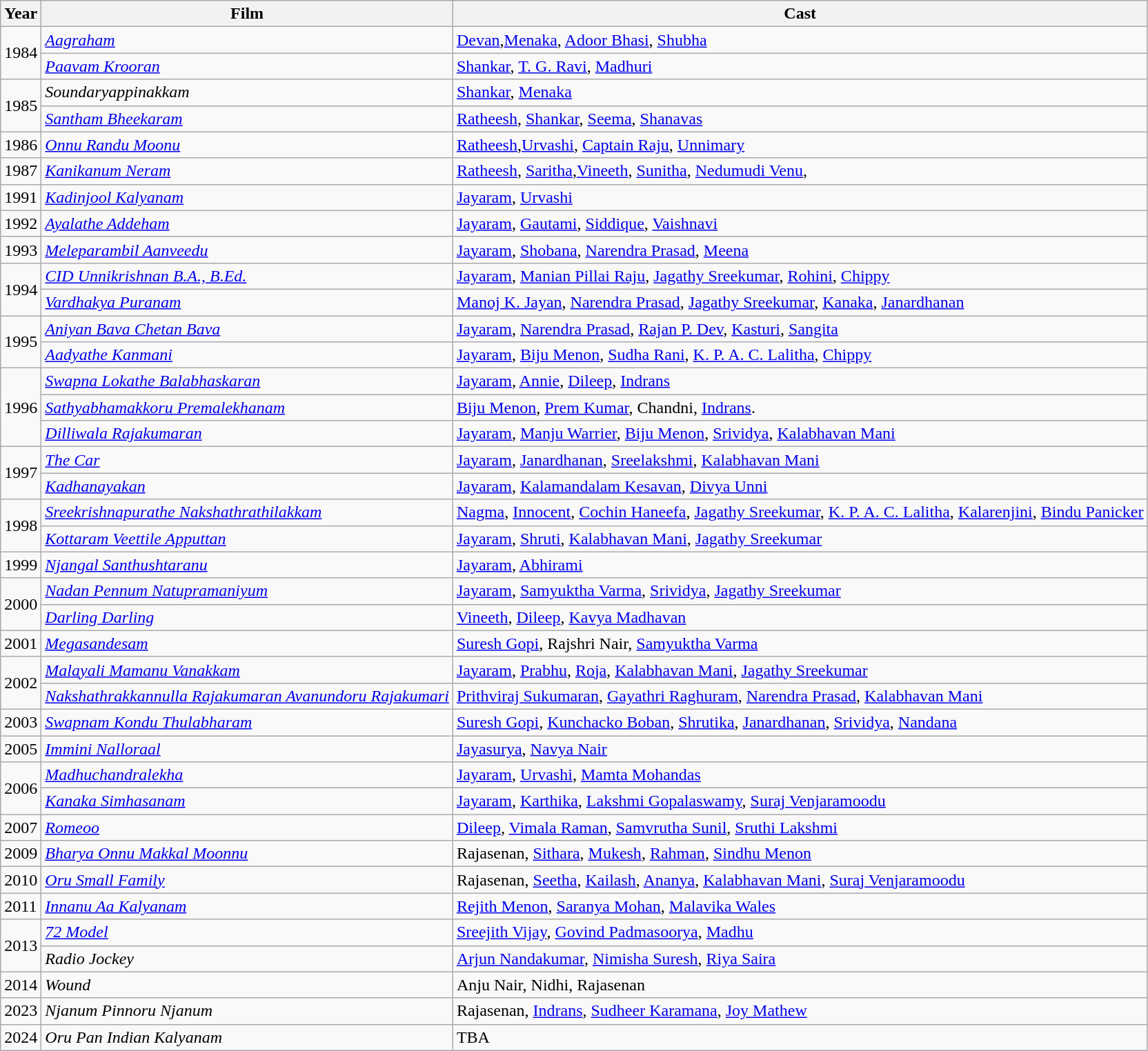<table class="wikitable">
<tr>
<th>Year</th>
<th>Film</th>
<th>Cast</th>
</tr>
<tr>
<td rowspan=2>1984</td>
<td><em><a href='#'>Aagraham</a></em></td>
<td><a href='#'>Devan</a>,<a href='#'>Menaka</a>, <a href='#'>Adoor Bhasi</a>, <a href='#'>Shubha</a></td>
</tr>
<tr>
<td><em><a href='#'>Paavam Krooran</a></em></td>
<td><a href='#'>Shankar</a>, <a href='#'>T. G. Ravi</a>, <a href='#'>Madhuri</a></td>
</tr>
<tr>
<td rowspan=2>1985</td>
<td><em>Soundaryappinakkam</em></td>
<td><a href='#'>Shankar</a>, <a href='#'>Menaka</a></td>
</tr>
<tr>
<td><em><a href='#'>Santham Bheekaram</a></em></td>
<td><a href='#'>Ratheesh</a>, <a href='#'>Shankar</a>, <a href='#'>Seema</a>, <a href='#'>Shanavas</a></td>
</tr>
<tr>
<td>1986</td>
<td><em><a href='#'>Onnu Randu Moonu</a></em></td>
<td><a href='#'>Ratheesh</a>,<a href='#'>Urvashi</a>, <a href='#'>Captain Raju</a>, <a href='#'>Unnimary</a></td>
</tr>
<tr>
<td>1987</td>
<td><em><a href='#'>Kanikanum Neram</a></em></td>
<td><a href='#'>Ratheesh</a>, <a href='#'>Saritha</a>,<a href='#'>Vineeth</a>, <a href='#'>Sunitha</a>, <a href='#'>Nedumudi Venu</a>,</td>
</tr>
<tr>
<td>1991</td>
<td><em><a href='#'>Kadinjool Kalyanam</a></em></td>
<td><a href='#'>Jayaram</a>, <a href='#'>Urvashi</a></td>
</tr>
<tr>
<td>1992</td>
<td><em><a href='#'>Ayalathe Addeham</a></em></td>
<td><a href='#'>Jayaram</a>, <a href='#'>Gautami</a>, <a href='#'>Siddique</a>, <a href='#'>Vaishnavi</a></td>
</tr>
<tr>
<td>1993</td>
<td><em><a href='#'>Meleparambil Aanveedu</a></em></td>
<td><a href='#'>Jayaram</a>, <a href='#'>Shobana</a>, <a href='#'>Narendra Prasad</a>, <a href='#'>Meena</a></td>
</tr>
<tr>
<td rowspan=2>1994</td>
<td><em><a href='#'>CID Unnikrishnan B.A., B.Ed.</a></em></td>
<td><a href='#'>Jayaram</a>, <a href='#'>Manian Pillai Raju</a>, <a href='#'>Jagathy Sreekumar</a>, <a href='#'>Rohini</a>, <a href='#'>Chippy</a></td>
</tr>
<tr>
<td><em><a href='#'>Vardhakya Puranam</a></em></td>
<td><a href='#'>Manoj K. Jayan</a>, <a href='#'>Narendra Prasad</a>, <a href='#'>Jagathy Sreekumar</a>, <a href='#'>Kanaka</a>, <a href='#'>Janardhanan</a></td>
</tr>
<tr>
<td rowspan=2>1995</td>
<td><em><a href='#'>Aniyan Bava Chetan Bava</a></em></td>
<td><a href='#'>Jayaram</a>, <a href='#'>Narendra Prasad</a>, <a href='#'>Rajan P. Dev</a>, <a href='#'>Kasturi</a>, <a href='#'>Sangita</a></td>
</tr>
<tr>
<td><em><a href='#'>Aadyathe Kanmani</a></em></td>
<td><a href='#'>Jayaram</a>, <a href='#'>Biju Menon</a>, <a href='#'>Sudha Rani</a>, <a href='#'>K. P. A. C. Lalitha</a>, <a href='#'>Chippy</a></td>
</tr>
<tr>
<td rowspan=3>1996</td>
<td><em><a href='#'>Swapna Lokathe Balabhaskaran</a></em></td>
<td><a href='#'>Jayaram</a>, <a href='#'>Annie</a>, <a href='#'>Dileep</a>, <a href='#'>Indrans</a></td>
</tr>
<tr>
<td><em><a href='#'>Sathyabhamakkoru Premalekhanam</a></em></td>
<td><a href='#'>Biju Menon</a>, <a href='#'>Prem Kumar</a>, Chandni, <a href='#'>Indrans</a>.</td>
</tr>
<tr>
<td><em><a href='#'>Dilliwala Rajakumaran</a></em></td>
<td><a href='#'>Jayaram</a>, <a href='#'>Manju Warrier</a>, <a href='#'>Biju Menon</a>, <a href='#'>Srividya</a>, <a href='#'>Kalabhavan Mani</a></td>
</tr>
<tr>
<td rowspan=2>1997</td>
<td><em><a href='#'>The Car</a></em></td>
<td><a href='#'>Jayaram</a>, <a href='#'>Janardhanan</a>, <a href='#'>Sreelakshmi</a>, <a href='#'>Kalabhavan Mani</a></td>
</tr>
<tr>
<td><em><a href='#'>Kadhanayakan</a></em></td>
<td><a href='#'>Jayaram</a>, <a href='#'>Kalamandalam Kesavan</a>, <a href='#'>Divya Unni</a></td>
</tr>
<tr>
<td rowspan=2>1998</td>
<td><em><a href='#'>Sreekrishnapurathe Nakshathrathilakkam</a></em></td>
<td><a href='#'>Nagma</a>, <a href='#'>Innocent</a>, <a href='#'>Cochin Haneefa</a>, <a href='#'>Jagathy Sreekumar</a>, <a href='#'>K. P. A. C. Lalitha</a>, <a href='#'>Kalarenjini</a>, <a href='#'>Bindu Panicker</a></td>
</tr>
<tr>
<td><em><a href='#'>Kottaram Veettile Apputtan</a></em></td>
<td><a href='#'>Jayaram</a>, <a href='#'>Shruti</a>, <a href='#'>Kalabhavan Mani</a>, <a href='#'>Jagathy Sreekumar</a></td>
</tr>
<tr>
<td>1999</td>
<td><em><a href='#'>Njangal Santhushtaranu</a></em></td>
<td><a href='#'>Jayaram</a>, <a href='#'>Abhirami</a></td>
</tr>
<tr>
<td rowspan=2>2000</td>
<td><em><a href='#'>Nadan Pennum Natupramaniyum</a></em></td>
<td><a href='#'>Jayaram</a>, <a href='#'>Samyuktha Varma</a>, <a href='#'>Srividya</a>, <a href='#'>Jagathy Sreekumar</a></td>
</tr>
<tr>
<td><em><a href='#'>Darling Darling</a></em></td>
<td><a href='#'>Vineeth</a>, <a href='#'>Dileep</a>, <a href='#'>Kavya Madhavan</a></td>
</tr>
<tr>
<td>2001</td>
<td><em><a href='#'>Megasandesam</a></em></td>
<td><a href='#'>Suresh Gopi</a>, Rajshri Nair, <a href='#'>Samyuktha Varma</a></td>
</tr>
<tr>
<td rowspan=2>2002</td>
<td><em><a href='#'>Malayali Mamanu Vanakkam</a></em></td>
<td><a href='#'>Jayaram</a>, <a href='#'>Prabhu</a>, <a href='#'>Roja</a>, <a href='#'>Kalabhavan Mani</a>, <a href='#'>Jagathy Sreekumar</a></td>
</tr>
<tr>
<td><em><a href='#'>Nakshathrakkannulla Rajakumaran Avanundoru Rajakumari</a></em></td>
<td><a href='#'>Prithviraj Sukumaran</a>, <a href='#'>Gayathri Raghuram</a>, <a href='#'>Narendra Prasad</a>, <a href='#'>Kalabhavan Mani</a></td>
</tr>
<tr>
<td>2003</td>
<td><em><a href='#'>Swapnam Kondu Thulabharam</a></em></td>
<td><a href='#'>Suresh Gopi</a>, <a href='#'>Kunchacko Boban</a>, <a href='#'>Shrutika</a>, <a href='#'>Janardhanan</a>, <a href='#'>Srividya</a>, <a href='#'>Nandana</a></td>
</tr>
<tr>
<td>2005</td>
<td><em><a href='#'>Immini Nalloraal</a></em></td>
<td><a href='#'>Jayasurya</a>, <a href='#'>Navya Nair</a></td>
</tr>
<tr>
<td rowspan=2>2006</td>
<td><em><a href='#'>Madhuchandralekha</a></em></td>
<td><a href='#'>Jayaram</a>, <a href='#'>Urvashi</a>, <a href='#'>Mamta Mohandas</a></td>
</tr>
<tr>
<td><em><a href='#'>Kanaka Simhasanam</a></em></td>
<td><a href='#'>Jayaram</a>, <a href='#'>Karthika</a>, <a href='#'>Lakshmi Gopalaswamy</a>, <a href='#'>Suraj Venjaramoodu</a></td>
</tr>
<tr>
<td>2007</td>
<td><em><a href='#'>Romeoo</a></em></td>
<td><a href='#'>Dileep</a>, <a href='#'>Vimala Raman</a>, <a href='#'>Samvrutha Sunil</a>, <a href='#'>Sruthi Lakshmi</a></td>
</tr>
<tr>
<td>2009</td>
<td><em><a href='#'>Bharya Onnu Makkal Moonnu</a></em></td>
<td>Rajasenan, <a href='#'>Sithara</a>, <a href='#'>Mukesh</a>, <a href='#'>Rahman</a>, <a href='#'>Sindhu Menon</a></td>
</tr>
<tr>
<td>2010</td>
<td><em><a href='#'>Oru Small Family</a></em></td>
<td>Rajasenan, <a href='#'>Seetha</a>, <a href='#'>Kailash</a>, <a href='#'>Ananya</a>, <a href='#'>Kalabhavan Mani</a>, <a href='#'>Suraj Venjaramoodu</a></td>
</tr>
<tr>
<td>2011</td>
<td><em><a href='#'>Innanu Aa Kalyanam</a></em></td>
<td><a href='#'>Rejith Menon</a>, <a href='#'>Saranya Mohan</a>, <a href='#'>Malavika Wales</a></td>
</tr>
<tr>
<td rowspan=2>2013</td>
<td><em><a href='#'>72 Model</a></em></td>
<td><a href='#'>Sreejith Vijay</a>, <a href='#'>Govind Padmasoorya</a>, <a href='#'>Madhu</a></td>
</tr>
<tr>
<td><em>Radio Jockey</em></td>
<td><a href='#'>Arjun Nandakumar</a>, <a href='#'>Nimisha Suresh</a>, <a href='#'>Riya Saira</a></td>
</tr>
<tr>
<td>2014</td>
<td><em>Wound</em></td>
<td>Anju Nair, Nidhi, Rajasenan</td>
</tr>
<tr>
<td>2023</td>
<td><em>Njanum Pinnoru Njanum</em></td>
<td>Rajasenan, <a href='#'>Indrans</a>, <a href='#'>Sudheer Karamana</a>, <a href='#'>Joy Mathew</a></td>
</tr>
<tr>
<td>2024</td>
<td><em>Oru Pan Indian Kalyanam</em></td>
<td>TBA</td>
</tr>
</table>
